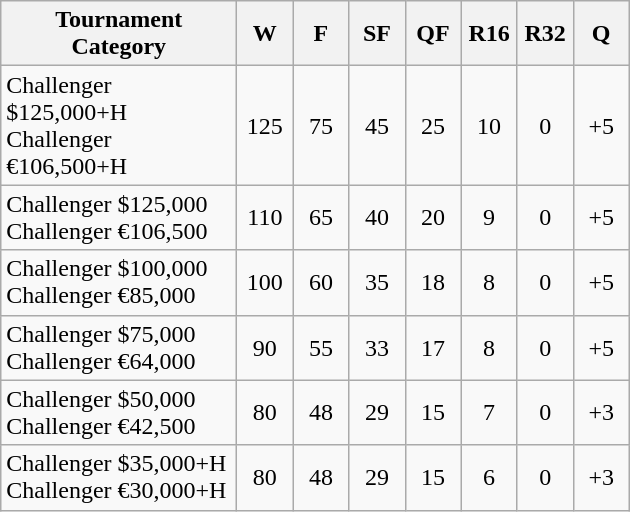<table class="wikitable" style=text-align:center;>
<tr>
<th width=150>Tournament Category</th>
<th width=30>W</th>
<th width=30>F</th>
<th width=30>SF</th>
<th width=30>QF</th>
<th width=30>R16</th>
<th width=30>R32</th>
<th width=30>Q</th>
</tr>
<tr>
<td align=left>Challenger $125,000+H <br>Challenger €106,500+H</td>
<td>125</td>
<td>75</td>
<td>45</td>
<td>25</td>
<td>10</td>
<td>0</td>
<td>+5</td>
</tr>
<tr>
<td align=left>Challenger $125,000 <br>Challenger €106,500</td>
<td>110</td>
<td>65</td>
<td>40</td>
<td>20</td>
<td>9</td>
<td>0</td>
<td>+5</td>
</tr>
<tr>
<td align=left>Challenger $100,000 <br>Challenger €85,000</td>
<td>100</td>
<td>60</td>
<td>35</td>
<td>18</td>
<td>8</td>
<td>0</td>
<td>+5</td>
</tr>
<tr>
<td align=left>Challenger $75,000 <br>Challenger €64,000</td>
<td>90</td>
<td>55</td>
<td>33</td>
<td>17</td>
<td>8</td>
<td>0</td>
<td>+5</td>
</tr>
<tr>
<td align=left>Challenger $50,000 <br>Challenger €42,500</td>
<td>80</td>
<td>48</td>
<td>29</td>
<td>15</td>
<td>7</td>
<td>0</td>
<td>+3</td>
</tr>
<tr>
<td align=left>Challenger $35,000+H <br>Challenger €30,000+H</td>
<td>80</td>
<td>48</td>
<td>29</td>
<td>15</td>
<td>6</td>
<td>0</td>
<td>+3</td>
</tr>
</table>
